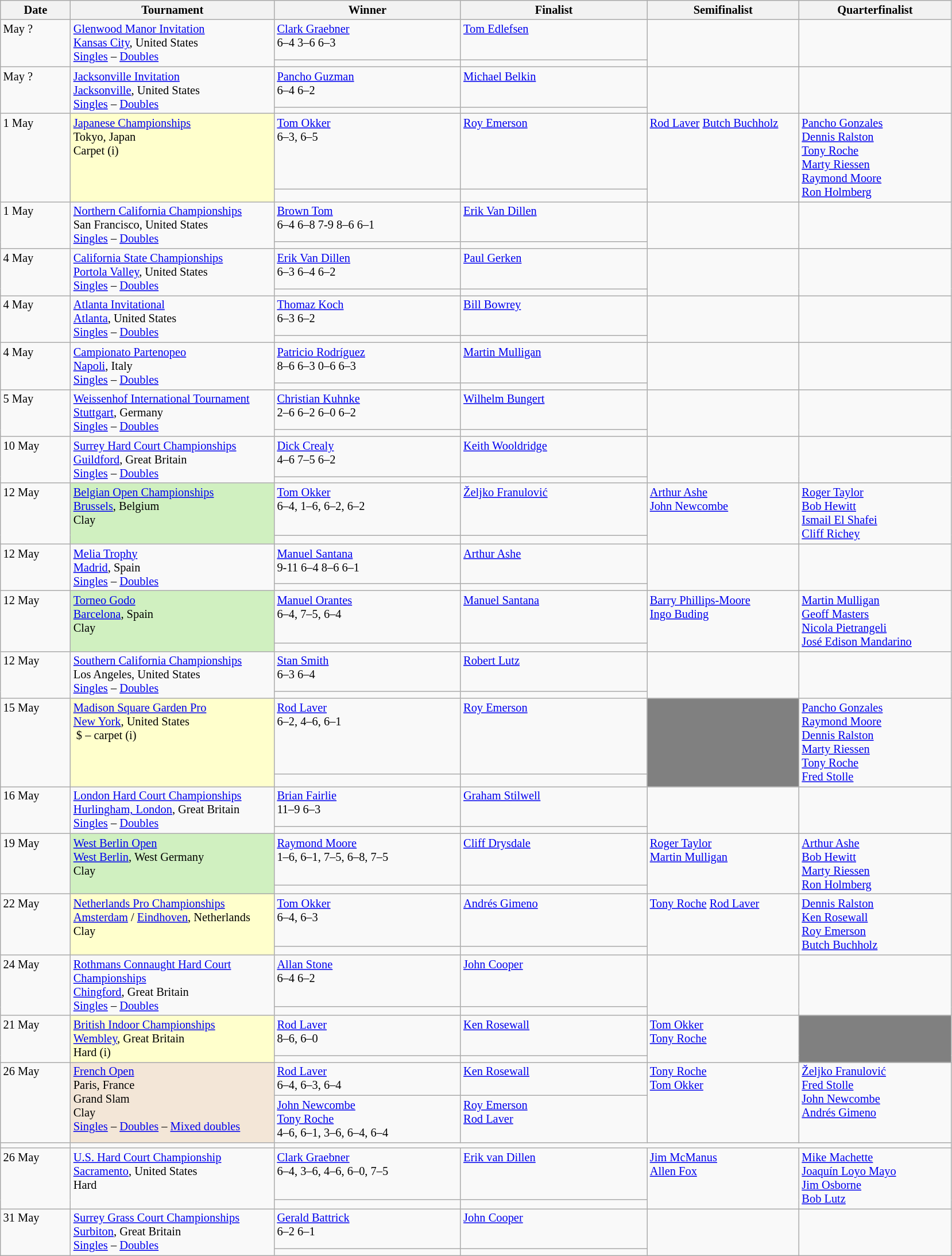<table class="wikitable" style="font-size:85%;">
<tr>
<th width="75">Date</th>
<th width="230">Tournament</th>
<th width="210">Winner</th>
<th width="210">Finalist</th>
<th width="170">Semifinalist</th>
<th width="170">Quarterfinalist</th>
</tr>
<tr valign=top>
<td rowspan=2>May ?</td>
<td rowspan=2><a href='#'>Glenwood Manor Invitation</a><br> <a href='#'>Kansas City</a>, United States<br><a href='#'>Singles</a> – <a href='#'>Doubles</a></td>
<td> <a href='#'>Clark Graebner</a><br>6–4 3–6 6–3</td>
<td> <a href='#'>Tom Edlefsen</a></td>
<td rowspan=2></td>
<td rowspan=2></td>
</tr>
<tr valign=top>
<td></td>
<td></td>
</tr>
<tr valign=top>
<td rowspan=2>May ?</td>
<td rowspan=2><a href='#'>Jacksonville Invitation</a><br> <a href='#'>Jacksonville</a>, United States<br><a href='#'>Singles</a> – <a href='#'>Doubles</a></td>
<td> <a href='#'>Pancho Guzman</a><br>6–4 6–2</td>
<td> <a href='#'>Michael Belkin</a></td>
<td rowspan=2></td>
<td rowspan=2></td>
</tr>
<tr valign=top>
<td></td>
<td></td>
</tr>
<tr valign=top>
<td rowspan=2>1 May</td>
<td style="background:#ffc;" rowspan=2><a href='#'>Japanese Championships</a><br> Tokyo, Japan<br>Carpet (i)<br></td>
<td> <a href='#'>Tom Okker</a><br>6–3, 6–5</td>
<td> <a href='#'>Roy Emerson</a></td>
<td rowspan=2> <a href='#'>Rod Laver</a>  <a href='#'>Butch Buchholz</a></td>
<td rowspan=2> <a href='#'>Pancho Gonzales</a> <br>  <a href='#'>Dennis Ralston</a> <br>  <a href='#'>Tony Roche</a> <br>  <a href='#'>Marty Riessen</a> <br>  <a href='#'>Raymond Moore</a> <br>  <a href='#'>Ron Holmberg</a></td>
</tr>
<tr valign=top>
<td></td>
<td></td>
</tr>
<tr valign=top>
<td rowspan=2>1 May</td>
<td rowspan=2><a href='#'>Northern California Championships</a><br> San Francisco, United States<br><a href='#'>Singles</a> – <a href='#'>Doubles</a></td>
<td> <a href='#'>Brown Tom</a><br>6–4 6–8 7-9 8–6 6–1</td>
<td> <a href='#'>Erik Van Dillen</a></td>
<td rowspan=2></td>
<td rowspan=2></td>
</tr>
<tr valign=top>
<td></td>
<td></td>
</tr>
<tr valign=top>
<td rowspan=2>4 May</td>
<td rowspan=2><a href='#'>California State Championships</a><br> <a href='#'>Portola Valley</a>, United States<br><a href='#'>Singles</a> – <a href='#'>Doubles</a></td>
<td> <a href='#'>Erik Van Dillen</a><br>6–3 6–4 6–2</td>
<td> <a href='#'>Paul Gerken</a></td>
<td rowspan=2></td>
<td rowspan=2></td>
</tr>
<tr valign=top>
<td></td>
<td></td>
</tr>
<tr valign=top>
<td rowspan=2>4 May</td>
<td rowspan=2><a href='#'>Atlanta Invitational</a><br> <a href='#'>Atlanta</a>, United States<br><a href='#'>Singles</a> – <a href='#'>Doubles</a></td>
<td> <a href='#'>Thomaz Koch</a><br>6–3 6–2</td>
<td> <a href='#'>Bill Bowrey</a></td>
<td rowspan=2></td>
<td rowspan=2></td>
</tr>
<tr valign=top>
<td></td>
<td></td>
</tr>
<tr valign=top>
<td rowspan=2>4 May</td>
<td rowspan=2><a href='#'>Campionato Partenopeo</a><br> <a href='#'>Napoli</a>, Italy<br><a href='#'>Singles</a> – <a href='#'>Doubles</a></td>
<td> <a href='#'>Patricio Rodríguez</a><br>8–6 6–3 0–6 6–3</td>
<td> <a href='#'>Martin Mulligan</a></td>
<td rowspan=2></td>
<td rowspan=2></td>
</tr>
<tr valign=top>
<td></td>
<td></td>
</tr>
<tr valign=top>
<td rowspan=2>5 May</td>
<td rowspan=2><a href='#'>Weissenhof International Tournament</a><br> <a href='#'>Stuttgart</a>, Germany<br><a href='#'>Singles</a> – <a href='#'>Doubles</a></td>
<td> <a href='#'>Christian Kuhnke</a><br>2–6 6–2 6–0 6–2</td>
<td> <a href='#'>Wilhelm Bungert</a></td>
<td rowspan=2></td>
<td rowspan=2></td>
</tr>
<tr valign=top>
<td></td>
<td></td>
</tr>
<tr valign=top>
<td rowspan=2>10 May</td>
<td rowspan=2><a href='#'>Surrey Hard Court Championships</a><br> <a href='#'>Guildford</a>, Great Britain<br><a href='#'>Singles</a> – <a href='#'>Doubles</a></td>
<td> <a href='#'>Dick Crealy</a><br>4–6 7–5 6–2</td>
<td> <a href='#'>Keith Wooldridge</a></td>
<td rowspan=2></td>
<td rowspan=2></td>
</tr>
<tr valign=top>
<td></td>
<td></td>
</tr>
<tr valign=top>
<td rowspan=2>12 May</td>
<td style="background:#d0f0c0;" rowspan=2><a href='#'>Belgian Open Championships</a><br> <a href='#'>Brussels</a>, Belgium<br>Clay<br></td>
<td> <a href='#'>Tom Okker</a><br>6–4, 1–6, 6–2, 6–2</td>
<td> <a href='#'>Željko Franulović</a></td>
<td rowspan=2> <a href='#'>Arthur Ashe</a> <br>  <a href='#'>John Newcombe</a></td>
<td rowspan=2> <a href='#'>Roger Taylor</a> <br>  <a href='#'>Bob Hewitt</a> <br>  <a href='#'>Ismail El Shafei</a> <br>  <a href='#'>Cliff Richey</a></td>
</tr>
<tr valign=top>
<td></td>
<td></td>
</tr>
<tr valign=top>
<td rowspan=2>12 May</td>
<td rowspan=2><a href='#'>Melia Trophy</a><br> <a href='#'>Madrid</a>, Spain<br><a href='#'>Singles</a> – <a href='#'>Doubles</a></td>
<td> <a href='#'>Manuel Santana</a><br>9-11 6–4 8–6 6–1</td>
<td> <a href='#'>Arthur Ashe</a></td>
<td rowspan=2></td>
<td rowspan=2></td>
</tr>
<tr valign=top>
<td></td>
<td></td>
</tr>
<tr valign=top>
<td rowspan=2>12 May</td>
<td style="background:#d0f0c0;" rowspan=2><a href='#'>Torneo Godo</a><br> <a href='#'>Barcelona</a>, Spain<br>Clay</td>
<td> <a href='#'>Manuel Orantes</a><br>6–4, 7–5, 6–4</td>
<td> <a href='#'>Manuel Santana</a></td>
<td rowspan=2> <a href='#'>Barry Phillips-Moore</a> <br>  <a href='#'>Ingo Buding</a></td>
<td rowspan=2> <a href='#'>Martin Mulligan</a><br>  <a href='#'>Geoff Masters</a> <br>  <a href='#'>Nicola Pietrangeli</a> <br>  <a href='#'>José Edison Mandarino</a></td>
</tr>
<tr valign=top>
<td></td>
<td></td>
</tr>
<tr valign=top>
<td rowspan=2>12 May</td>
<td rowspan=2><a href='#'>Southern California Championships</a><br> Los Angeles, United States<br><a href='#'>Singles</a> – <a href='#'>Doubles</a></td>
<td> <a href='#'>Stan Smith</a><br>6–3 6–4</td>
<td> <a href='#'>Robert Lutz</a></td>
<td rowspan=2></td>
<td rowspan=2></td>
</tr>
<tr valign=top>
<td></td>
<td></td>
</tr>
<tr valign=top>
<td rowspan=2>15 May</td>
<td style="background:#ffc;" rowspan=2><a href='#'>Madison Square Garden Pro</a><br> <a href='#'>New York</a>, United States<br> $ – carpet (i)</td>
<td> <a href='#'>Rod Laver</a><br>6–2, 4–6, 6–1</td>
<td> <a href='#'>Roy Emerson</a></td>
<td style="background:grey" rowspan=2></td>
<td rowspan=2> <a href='#'>Pancho Gonzales</a><br> <a href='#'>Raymond Moore</a><br> <a href='#'>Dennis Ralston</a><br> <a href='#'>Marty Riessen</a><br> <a href='#'>Tony Roche</a><br> <a href='#'>Fred Stolle</a></td>
</tr>
<tr valign=top>
<td></td>
<td></td>
</tr>
<tr valign=top>
<td rowspan=2>16 May</td>
<td rowspan=2><a href='#'>London Hard Court Championships</a><br>  <a href='#'>Hurlingham, London</a>, Great Britain<br><a href='#'>Singles</a> – <a href='#'>Doubles</a></td>
<td> <a href='#'>Brian Fairlie</a><br>11–9 6–3</td>
<td> <a href='#'>Graham Stilwell</a></td>
<td rowspan=2></td>
<td rowspan=2></td>
</tr>
<tr valign=top>
<td></td>
<td></td>
</tr>
<tr valign=top>
<td rowspan=2>19 May</td>
<td style="background:#d0f0c0;" rowspan=2><a href='#'>West Berlin Open</a><br> <a href='#'>West Berlin</a>, West Germany<br>Clay</td>
<td> <a href='#'>Raymond Moore</a><br>1–6, 6–1, 7–5, 6–8, 7–5</td>
<td> <a href='#'>Cliff Drysdale</a></td>
<td rowspan=2> <a href='#'>Roger Taylor</a> <br> <a href='#'>Martin Mulligan</a></td>
<td rowspan=2> <a href='#'>Arthur Ashe</a> <br>  <a href='#'>Bob Hewitt</a> <br>  <a href='#'>Marty Riessen</a> <br>  <a href='#'>Ron Holmberg</a></td>
</tr>
<tr valign=top>
<td></td>
<td></td>
</tr>
<tr valign=top>
<td rowspan=2>22 May</td>
<td style="background:#ffc;" rowspan=2><a href='#'>Netherlands Pro Championships</a><br> <a href='#'>Amsterdam</a> / <a href='#'>Eindhoven</a>, Netherlands<br>Clay</td>
<td> <a href='#'>Tom Okker</a><br>6–4, 6–3</td>
<td> <a href='#'>Andrés Gimeno</a></td>
<td rowspan=2>  <a href='#'>Tony Roche</a>   <a href='#'>Rod Laver</a></td>
<td rowspan=2>  <a href='#'>Dennis Ralston</a> <br>  <a href='#'>Ken Rosewall</a> <br>  <a href='#'>Roy Emerson</a> <br>  <a href='#'>Butch Buchholz</a></td>
</tr>
<tr valign=top>
<td></td>
<td></td>
</tr>
<tr valign=top>
<td rowspan=2>24 May</td>
<td rowspan=2><a href='#'>Rothmans Connaught Hard Court Championships</a><br> <a href='#'>Chingford</a>, Great Britain<br><a href='#'>Singles</a> – <a href='#'>Doubles</a></td>
<td> <a href='#'>Allan Stone</a><br>6–4 6–2</td>
<td> <a href='#'>John Cooper</a></td>
<td rowspan=2></td>
<td rowspan=2></td>
</tr>
<tr valign=top>
<td></td>
<td></td>
</tr>
<tr valign=top>
<td rowspan=2>21 May</td>
<td style="background:#ffc;" rowspan=2><a href='#'>British Indoor Championships</a><br> <a href='#'>Wembley</a>, Great Britain<br>Hard (i)</td>
<td> <a href='#'>Rod Laver</a> <br>8–6, 6–0</td>
<td> <a href='#'>Ken Rosewall</a></td>
<td rowspan=2> <a href='#'>Tom Okker</a> <br>  <a href='#'>Tony Roche</a></td>
<td style="background:grey" rowspan=2></td>
</tr>
<tr valign=top>
<td></td>
<td></td>
</tr>
<tr valign=top>
<td rowspan=2>26 May</td>
<td style="background:#F3E6D7" rowspan=2><a href='#'>French Open</a><br> Paris, France<br>Grand Slam <br>Clay<br><a href='#'>Singles</a> – <a href='#'>Doubles</a> – <a href='#'>Mixed doubles</a></td>
<td> <a href='#'>Rod Laver</a><br>6–4, 6–3, 6–4</td>
<td> <a href='#'>Ken Rosewall</a></td>
<td rowspan=2> <a href='#'>Tony Roche</a> <br>  <a href='#'>Tom Okker</a></td>
<td rowspan=2> <a href='#'>Željko Franulović</a> <br>  <a href='#'>Fred Stolle</a> <br>  <a href='#'>John Newcombe</a> <br>  <a href='#'>Andrés Gimeno</a></td>
</tr>
<tr valign=top>
<td> <a href='#'>John Newcombe</a><br> <a href='#'>Tony Roche</a><br>4–6, 6–1, 3–6, 6–4, 6–4</td>
<td> <a href='#'>Roy Emerson</a><br> <a href='#'>Rod Laver</a></td>
</tr>
<tr valign=top>
<td></td>
<td></td>
</tr>
<tr valign=top>
<td rowspan=2>26 May</td>
<td rowspan=2><a href='#'>U.S. Hard Court Championship</a><br> <a href='#'>Sacramento</a>, United States<br>Hard</td>
<td> <a href='#'>Clark Graebner</a><br>6–4, 3–6, 4–6, 6–0, 7–5</td>
<td> <a href='#'>Erik van Dillen</a></td>
<td rowspan=2> <a href='#'>Jim McManus</a> <br>  <a href='#'>Allen Fox</a></td>
<td rowspan=2> <a href='#'>Mike Machette</a> <br>  <a href='#'>Joaquín Loyo Mayo</a> <br>  <a href='#'>Jim Osborne</a> <br>  <a href='#'>Bob Lutz</a></td>
</tr>
<tr valign=top>
<td></td>
<td></td>
</tr>
<tr valign=top>
<td rowspan=2>31 May</td>
<td rowspan=2><a href='#'>Surrey Grass Court Championships</a><br> <a href='#'>Surbiton</a>, Great Britain<br><a href='#'>Singles</a> – <a href='#'>Doubles</a></td>
<td> <a href='#'>Gerald Battrick</a><br>6–2 6–1</td>
<td> <a href='#'>John Cooper</a></td>
<td rowspan="2"></td>
<td rowspan=2></td>
</tr>
<tr valign=top>
<td></td>
<td></td>
</tr>
</table>
